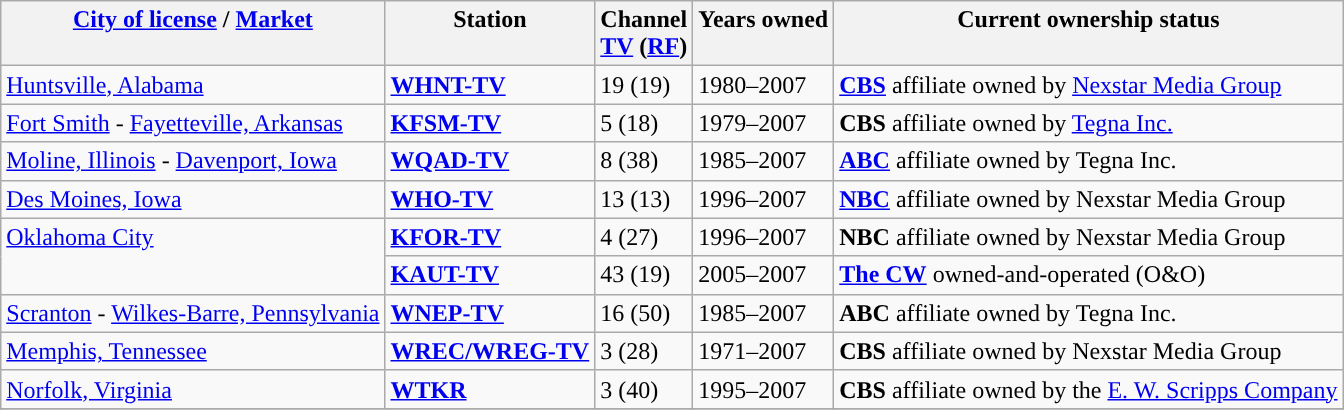<table class="wikitable">
<tr style="vertical-align: top; text-align: left;">
<th><a href='#'>City of license</a> / <a href='#'>Market</a></th>
<th>Station</th>
<th>Channel<br><a href='#'>TV</a> (<a href='#'>RF</a>)</th>
<th>Years owned</th>
<th>Current ownership status</th>
</tr>
<tr style="vertical-align: top; text-align: left;">
<td><a href='#'>Huntsville, Alabama</a></td>
<td><strong><a href='#'>WHNT-TV</a></strong></td>
<td>19 (19)</td>
<td>1980–2007</td>
<td><strong><a href='#'>CBS</a></strong> affiliate owned by <a href='#'>Nexstar Media Group</a></td>
</tr>
<tr style="vertical-align: top; text-align: left;">
<td><a href='#'>Fort Smith</a> - <a href='#'>Fayetteville, Arkansas</a></td>
<td><strong><a href='#'>KFSM-TV</a></strong></td>
<td>5 (18)</td>
<td>1979–2007</td>
<td><strong>CBS</strong> affiliate owned by <a href='#'>Tegna Inc.</a></td>
</tr>
<tr style="vertical-align: top; text-align: left;">
<td><a href='#'>Moline, Illinois</a> - <a href='#'>Davenport, Iowa</a></td>
<td><strong><a href='#'>WQAD-TV</a></strong></td>
<td>8 (38)</td>
<td>1985–2007</td>
<td><strong><a href='#'>ABC</a></strong> affiliate owned by Tegna Inc.</td>
</tr>
<tr style="vertical-align: top; text-align: left;">
<td><a href='#'>Des Moines, Iowa</a></td>
<td><strong><a href='#'>WHO-TV</a></strong></td>
<td>13 (13)</td>
<td>1996–2007</td>
<td><strong><a href='#'>NBC</a></strong> affiliate owned by Nexstar Media Group</td>
</tr>
<tr style="vertical-align: top; text-align: left;">
<td rowspan="2"><a href='#'>Oklahoma City</a></td>
<td><strong><a href='#'>KFOR-TV</a></strong></td>
<td>4 (27)</td>
<td>1996–2007</td>
<td><strong>NBC</strong> affiliate owned by Nexstar Media Group</td>
</tr>
<tr style="vertical-align: top; text-align: left;">
<td><strong><a href='#'>KAUT-TV</a></strong></td>
<td>43 (19)</td>
<td>2005–2007</td>
<td><strong><a href='#'>The CW</a></strong> owned-and-operated (O&O)</td>
</tr>
<tr style="vertical-align: top; text-align: left;">
<td><a href='#'>Scranton</a> - <a href='#'>Wilkes-Barre, Pennsylvania</a></td>
<td><strong><a href='#'>WNEP-TV</a></strong></td>
<td>16 (50)</td>
<td>1985–2007</td>
<td><strong>ABC</strong> affiliate owned by Tegna Inc.</td>
</tr>
<tr style="vertical-align: top; text-align: left;">
<td><a href='#'>Memphis, Tennessee</a></td>
<td><strong><a href='#'>WREC/WREG-TV</a></strong></td>
<td>3 (28)</td>
<td>1971–2007</td>
<td><strong>CBS</strong> affiliate owned by Nexstar Media Group</td>
</tr>
<tr style="vertical-align: top; text-align: left;">
<td><a href='#'>Norfolk, Virginia</a></td>
<td><strong><a href='#'>WTKR</a></strong></td>
<td>3 (40)</td>
<td>1995–2007</td>
<td><strong>CBS</strong> affiliate owned by the <a href='#'>E. W. Scripps Company</a></td>
</tr>
<tr style="vertical-align: top; text-align: left,;">
</tr>
</table>
